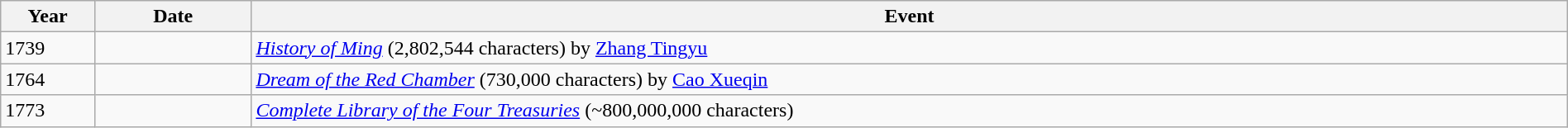<table class="wikitable" style="width:100%;">
<tr>
<th style="width:6%">Year</th>
<th style="width:10%">Date</th>
<th>Event</th>
</tr>
<tr>
<td>1739</td>
<td></td>
<td><em><a href='#'>History of Ming</a></em> (2,802,544 characters) by <a href='#'>Zhang Tingyu</a></td>
</tr>
<tr>
<td>1764</td>
<td></td>
<td><em><a href='#'>Dream of the Red Chamber</a></em> (730,000 characters) by <a href='#'>Cao Xueqin</a></td>
</tr>
<tr>
<td>1773</td>
<td></td>
<td><em><a href='#'>Complete Library of the Four Treasuries</a></em> (~800,000,000 characters)</td>
</tr>
</table>
